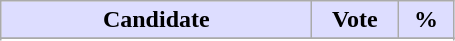<table class="wikitable">
<tr>
<th style="background:#ddf; width:200px;">Candidate</th>
<th style="background:#ddf; width:50px;">Vote</th>
<th style="background:#ddf; width:30px;">%</th>
</tr>
<tr>
</tr>
<tr>
</tr>
</table>
